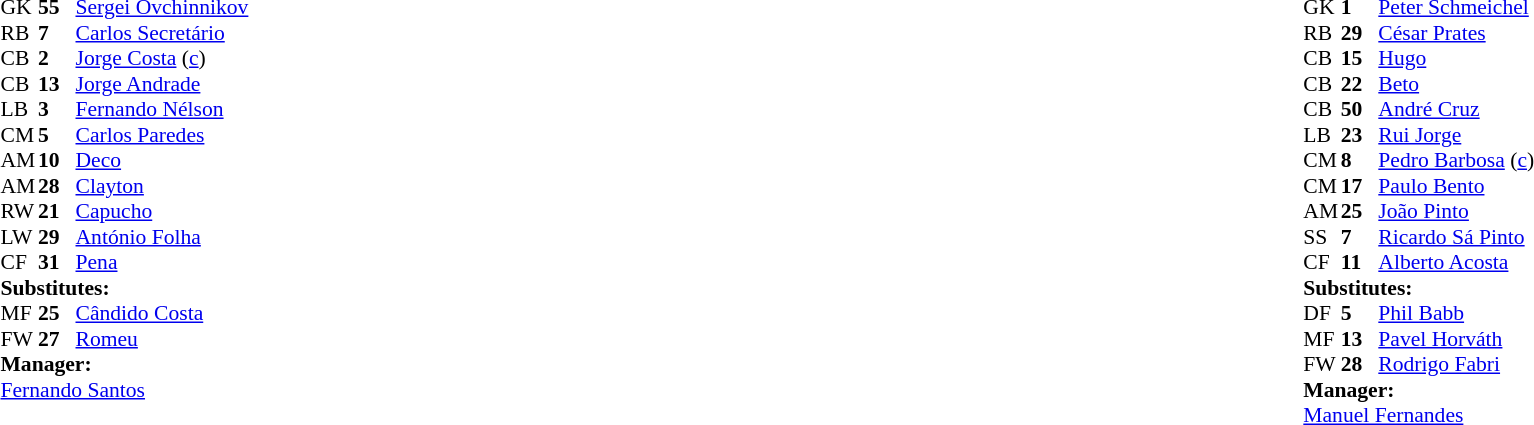<table width="100%">
<tr>
<td valign="top" width="50%"><br><table style="font-size: 90%" cellspacing="0" cellpadding="0">
<tr>
<td colspan="4"></td>
</tr>
<tr>
<th width=25></th>
<th width=25></th>
</tr>
<tr>
<td>GK</td>
<td><strong>55</strong></td>
<td> <a href='#'>Sergei Ovchinnikov</a></td>
</tr>
<tr>
<td>RB</td>
<td><strong>7</strong></td>
<td> <a href='#'>Carlos Secretário</a></td>
</tr>
<tr>
<td>CB</td>
<td><strong>2</strong></td>
<td> <a href='#'>Jorge Costa</a> (<a href='#'>c</a>)</td>
<td></td>
<td></td>
</tr>
<tr>
<td>CB</td>
<td><strong>13</strong></td>
<td> <a href='#'>Jorge Andrade</a></td>
</tr>
<tr>
<td>LB</td>
<td><strong>3</strong></td>
<td> <a href='#'>Fernando Nélson</a></td>
<td></td>
<td></td>
</tr>
<tr>
<td>CM</td>
<td><strong>5</strong></td>
<td> <a href='#'>Carlos Paredes</a></td>
</tr>
<tr>
<td>AM</td>
<td><strong>10</strong></td>
<td> <a href='#'>Deco</a></td>
</tr>
<tr>
<td>AM</td>
<td><strong>28</strong></td>
<td> <a href='#'>Clayton</a></td>
</tr>
<tr>
<td>RW</td>
<td><strong>21</strong></td>
<td> <a href='#'>Capucho</a></td>
</tr>
<tr>
<td>LW</td>
<td><strong>29</strong></td>
<td> <a href='#'>António Folha</a></td>
<td></td>
<td></td>
</tr>
<tr>
<td>CF</td>
<td><strong>31</strong></td>
<td> <a href='#'>Pena</a></td>
</tr>
<tr>
<td colspan=3><strong>Substitutes:</strong></td>
</tr>
<tr>
<td>MF</td>
<td><strong>25</strong></td>
<td> <a href='#'>Cândido Costa</a></td>
<td></td>
<td></td>
</tr>
<tr>
<td>FW</td>
<td><strong>27</strong></td>
<td> <a href='#'>Romeu</a></td>
<td></td>
<td></td>
</tr>
<tr>
<td colspan=3><strong>Manager:</strong></td>
</tr>
<tr>
<td colspan=4> <a href='#'>Fernando Santos</a></td>
</tr>
</table>
</td>
<td valign="top"></td>
<td valign="top" width="50%"><br><table style="font-size: 90%" cellspacing="0" cellpadding="0" align=center>
<tr>
<td colspan="4"></td>
</tr>
<tr>
<th width=25></th>
<th width=25></th>
</tr>
<tr>
<td>GK</td>
<td><strong>1</strong></td>
<td> <a href='#'>Peter Schmeichel</a></td>
</tr>
<tr>
<td>RB</td>
<td><strong>29</strong></td>
<td> <a href='#'>César Prates</a></td>
</tr>
<tr>
<td>CB</td>
<td><strong>15</strong></td>
<td> <a href='#'>Hugo</a></td>
<td></td>
<td></td>
</tr>
<tr>
<td>CB</td>
<td><strong>22</strong></td>
<td> <a href='#'>Beto</a></td>
<td></td>
<td></td>
</tr>
<tr>
<td>CB</td>
<td><strong>50</strong></td>
<td> <a href='#'>André Cruz</a></td>
</tr>
<tr>
<td>LB</td>
<td><strong>23</strong></td>
<td> <a href='#'>Rui Jorge</a></td>
</tr>
<tr>
<td>CM</td>
<td><strong>8</strong></td>
<td> <a href='#'>Pedro Barbosa</a> (<a href='#'>c</a>)</td>
</tr>
<tr>
<td>CM</td>
<td><strong>17</strong></td>
<td> <a href='#'>Paulo Bento</a></td>
</tr>
<tr>
<td>AM</td>
<td><strong>25</strong></td>
<td> <a href='#'>João Pinto</a></td>
</tr>
<tr>
<td>SS</td>
<td><strong>7</strong></td>
<td> <a href='#'>Ricardo Sá Pinto</a></td>
<td></td>
<td></td>
</tr>
<tr>
<td>CF</td>
<td><strong>11</strong></td>
<td> <a href='#'>Alberto Acosta</a></td>
<td></td>
<td></td>
</tr>
<tr>
<td colspan=3><strong>Substitutes:</strong></td>
</tr>
<tr>
<td>DF</td>
<td><strong>5</strong></td>
<td> <a href='#'>Phil Babb</a></td>
<td></td>
<td></td>
</tr>
<tr>
<td>MF</td>
<td><strong>13</strong></td>
<td> <a href='#'>Pavel Horváth</a></td>
<td></td>
<td></td>
</tr>
<tr>
<td>FW</td>
<td><strong>28</strong></td>
<td> <a href='#'>Rodrigo Fabri</a></td>
<td></td>
<td></td>
</tr>
<tr>
<td colspan=3><strong>Manager:</strong></td>
</tr>
<tr>
<td colspan=4> <a href='#'>Manuel Fernandes</a></td>
</tr>
</table>
</td>
</tr>
</table>
